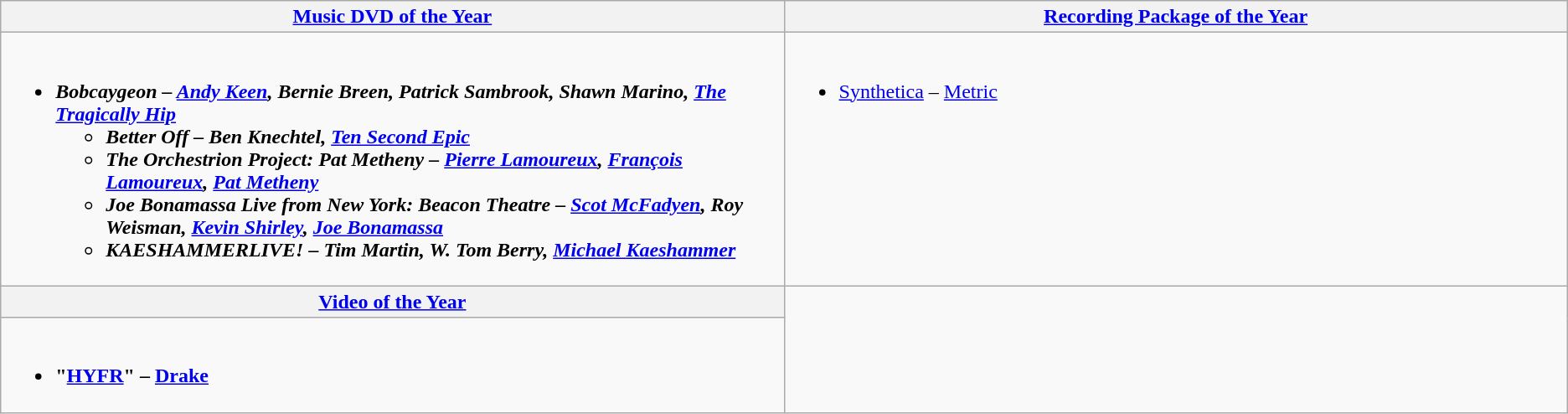<table class=wikitable>
<tr>
<th style="width:50%"><a href='#'>Music DVD of the Year</a></th>
<th style="width:50%"><a href='#'>Recording Package of the Year</a></th>
</tr>
<tr>
<td valign="top"><br><ul><li> <strong><em>Bobcaygeon<em> – <a href='#'>Andy Keen</a>, Bernie Breen, Patrick Sambrook, Shawn Marino, <a href='#'>The Tragically Hip</a><strong><ul><li></em>Better Off<em> – Ben Knechtel, <a href='#'>Ten Second Epic</a></li><li></em>The Orchestrion Project: Pat Metheny<em> – <a href='#'>Pierre Lamoureux</a>, <a href='#'>François Lamoureux</a>, <a href='#'>Pat Metheny</a></li><li></em>Joe Bonamassa Live from New York: Beacon Theatre<em> – <a href='#'>Scot McFadyen</a>, Roy Weisman, <a href='#'>Kevin Shirley</a>, <a href='#'>Joe Bonamassa</a></li><li></em>KAESHAMMERLIVE!<em> – Tim Martin, W. Tom Berry, <a href='#'>Michael Kaeshammer</a></li></ul></li></ul></td>
<td valign="top"><br><ul><li> </em></strong><a href='#'>Synthetica</a></em> – <a href='#'>Metric</a></strong></li></ul></td>
</tr>
<tr>
<th style="width:50%"><a href='#'>Video of the Year</a></th>
</tr>
<tr>
<td valign="top"><br><ul><li> <strong>"<a href='#'>HYFR</a>" – <a href='#'>Drake</a></strong></li></ul></td>
</tr>
</table>
